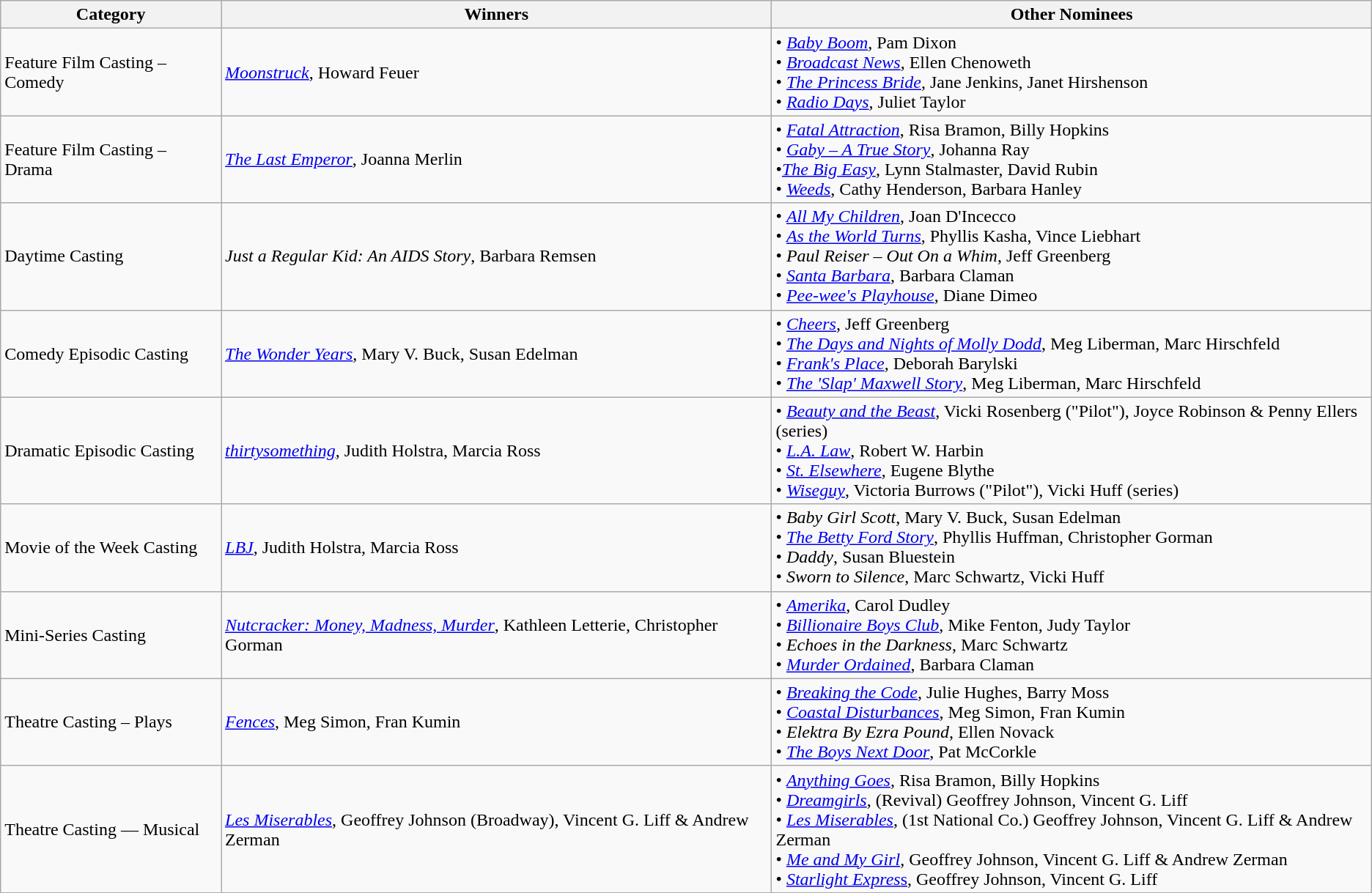<table class="wikitable">
<tr>
<th>Category</th>
<th>Winners</th>
<th>Other Nominees</th>
</tr>
<tr>
<td>Feature Film Casting – Comedy</td>
<td><em><a href='#'>Moonstruck</a></em>, Howard Feuer</td>
<td>• <em><a href='#'>Baby Boom</a></em>, Pam Dixon<br>• <em><a href='#'>Broadcast News</a></em>, Ellen Chenoweth<br>• <em><a href='#'>The Princess Bride</a></em>, Jane Jenkins, Janet Hirshenson<br>• <em><a href='#'>Radio Days</a></em>, Juliet Taylor</td>
</tr>
<tr>
<td>Feature Film Casting – Drama</td>
<td><em><a href='#'>The Last Emperor</a></em>, Joanna Merlin</td>
<td>• <em><a href='#'>Fatal Attraction</a></em>, Risa Bramon, Billy Hopkins<br>• <em><a href='#'>Gaby – A True Story</a></em>, Johanna Ray<br>•<em><a href='#'>The Big Easy</a></em>, Lynn Stalmaster, David Rubin<br>• <em><a href='#'>Weeds</a></em>, Cathy Henderson, Barbara Hanley</td>
</tr>
<tr>
<td>Daytime Casting</td>
<td><em>Just a Regular Kid: An AIDS Story</em>, Barbara Remsen</td>
<td>• <em><a href='#'>All My Children</a></em>, Joan D'Incecco<br>• <em><a href='#'>As the World Turns</a></em>, Phyllis Kasha, Vince Liebhart<br>• <em>Paul Reiser – Out On a Whim</em>, Jeff Greenberg<br>• <em><a href='#'>Santa Barbara</a></em>, Barbara Claman<br>• <em><a href='#'>Pee-wee's Playhouse</a></em>, Diane Dimeo</td>
</tr>
<tr>
<td>Comedy Episodic Casting</td>
<td><em><a href='#'>The Wonder Years</a></em>, Mary V. Buck, Susan Edelman</td>
<td>• <em><a href='#'>Cheers</a></em>, Jeff Greenberg<br>• <em><a href='#'>The Days and Nights of Molly Dodd</a></em>, Meg Liberman, Marc Hirschfeld<br>• <em><a href='#'>Frank's Place</a></em>, Deborah Barylski<br>• <em><a href='#'>The 'Slap' Maxwell Story</a></em>, Meg Liberman, Marc Hirschfeld</td>
</tr>
<tr>
<td>Dramatic Episodic Casting</td>
<td><em><a href='#'>thirtysomething</a></em>, Judith Holstra, Marcia Ross</td>
<td>• <em><a href='#'>Beauty and the Beast</a></em>, Vicki Rosenberg ("Pilot"), Joyce Robinson & Penny Ellers (series)<br>• <em><a href='#'>L.A. Law</a></em>, Robert W. Harbin<br>• <em><a href='#'>St. Elsewhere</a></em>, Eugene Blythe<br>• <em><a href='#'>Wiseguy</a></em>, Victoria Burrows ("Pilot"), Vicki Huff (series)</td>
</tr>
<tr>
<td>Movie of the Week Casting</td>
<td><em><a href='#'>LBJ</a></em>, Judith Holstra, Marcia Ross</td>
<td>• <em>Baby Girl Scott</em>, Mary V. Buck, Susan Edelman<br>• <em><a href='#'>The Betty Ford Story</a></em>, Phyllis Huffman, Christopher Gorman<br>• <em>Daddy</em>, Susan Bluestein<br>• <em>Sworn to Silence</em>, Marc Schwartz, Vicki Huff</td>
</tr>
<tr>
<td>Mini-Series Casting</td>
<td><em><a href='#'>Nutcracker: Money, Madness, Murder</a></em>, Kathleen Letterie, Christopher Gorman</td>
<td>• <em><a href='#'>Amerika</a></em>, Carol Dudley<br>• <em><a href='#'>Billionaire Boys Club</a></em>, Mike Fenton, Judy Taylor<br>• <em>Echoes in the Darkness</em>, Marc Schwartz<br>• <em><a href='#'>Murder Ordained</a></em>, Barbara Claman</td>
</tr>
<tr>
<td>Theatre Casting – Plays</td>
<td><em><a href='#'>Fences</a></em>, Meg Simon, Fran Kumin</td>
<td>• <em><a href='#'>Breaking the Code</a></em>, Julie Hughes, Barry Moss<br>• <em><a href='#'>Coastal Disturbances</a></em>, Meg Simon, Fran Kumin<br>• <em>Elektra By Ezra Pound</em>, Ellen Novack<br>• <em><a href='#'>The Boys Next Door</a></em>, Pat McCorkle</td>
</tr>
<tr>
<td>Theatre Casting —  Musical</td>
<td><em><a href='#'>Les Miserables</a></em>, Geoffrey Johnson (Broadway), Vincent G. Liff & Andrew Zerman</td>
<td>• <em><a href='#'>Anything Goes</a></em>, Risa Bramon, Billy Hopkins<br>• <em><a href='#'>Dreamgirls</a></em>, (Revival) Geoffrey Johnson, Vincent G. Liff<br>• <em><a href='#'>Les Miserables</a></em>, (1st National Co.) Geoffrey Johnson, Vincent G. Liff & Andrew Zerman<br>• <em><a href='#'>Me and My Girl</a></em>, Geoffrey Johnson, Vincent G. Liff & Andrew Zerman<br>• <a href='#'><em>Starlight Expres</em>s</a>, Geoffrey Johnson, Vincent G. Liff</td>
</tr>
</table>
